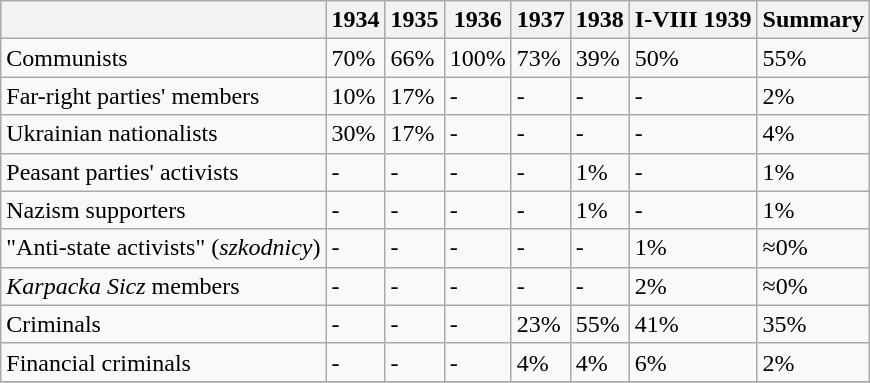<table class="wikitable">
<tr>
<th></th>
<th>1934</th>
<th>1935</th>
<th>1936</th>
<th>1937</th>
<th>1938</th>
<th>I-VIII 1939</th>
<th>Summary</th>
</tr>
<tr>
<td>Communists</td>
<td>70%</td>
<td>66%</td>
<td>100%</td>
<td>73%</td>
<td>39%</td>
<td>50%</td>
<td>55%</td>
</tr>
<tr>
<td>Far-right parties' members</td>
<td>10%</td>
<td>17%</td>
<td>-</td>
<td>-</td>
<td>-</td>
<td>-</td>
<td>2%</td>
</tr>
<tr>
<td>Ukrainian nationalists</td>
<td>30%</td>
<td>17%</td>
<td>-</td>
<td>-</td>
<td>-</td>
<td>-</td>
<td>4%</td>
</tr>
<tr>
<td>Peasant parties' activists</td>
<td>-</td>
<td>-</td>
<td>-</td>
<td>-</td>
<td>1%</td>
<td>-</td>
<td>1%</td>
</tr>
<tr>
<td>Nazism supporters</td>
<td>-</td>
<td>-</td>
<td>-</td>
<td>-</td>
<td>1%</td>
<td>-</td>
<td>1%</td>
</tr>
<tr>
<td>"Anti-state activists" (<em>szkodnicy</em>)</td>
<td>-</td>
<td>-</td>
<td>-</td>
<td>-</td>
<td>-</td>
<td>1%</td>
<td>≈0%</td>
</tr>
<tr>
<td><em>Karpacka Sicz</em> members</td>
<td>-</td>
<td>-</td>
<td>-</td>
<td>-</td>
<td>-</td>
<td>2%</td>
<td>≈0%</td>
</tr>
<tr>
<td>Criminals</td>
<td>-</td>
<td>-</td>
<td>-</td>
<td>23%</td>
<td>55%</td>
<td>41%</td>
<td>35%</td>
</tr>
<tr>
<td>Financial criminals</td>
<td>-</td>
<td>-</td>
<td>-</td>
<td>4%</td>
<td>4%</td>
<td>6%</td>
<td>2%</td>
</tr>
<tr>
</tr>
</table>
